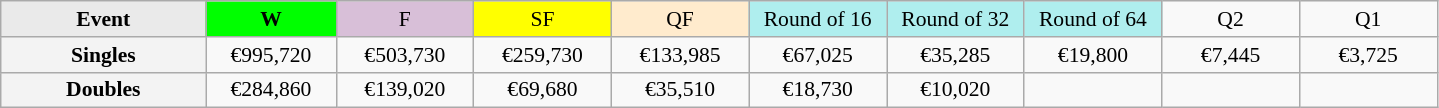<table class=wikitable style=font-size:90%;text-align:center>
<tr>
<td width=130 bgcolor=eaeaea><strong>Event</strong></td>
<td width=80 bgcolor=lime><strong>W</strong></td>
<td width=85 bgcolor=thistle>F</td>
<td width=85 bgcolor=ffff00>SF</td>
<td width=85 bgcolor=ffebcd>QF</td>
<td width=85 bgcolor=afeeee>Round of 16</td>
<td width=85 bgcolor=afeeee>Round of 32</td>
<td width=85 bgcolor=afeeee>Round of 64</td>
<td width=85>Q2</td>
<td width=85>Q1</td>
</tr>
<tr>
<th style=background:#f3f3f3>Singles</th>
<td>€995,720</td>
<td>€503,730</td>
<td>€259,730</td>
<td>€133,985</td>
<td>€67,025</td>
<td>€35,285</td>
<td>€19,800</td>
<td>€7,445</td>
<td>€3,725</td>
</tr>
<tr>
<th style=background:#f3f3f3>Doubles</th>
<td>€284,860</td>
<td>€139,020</td>
<td>€69,680</td>
<td>€35,510</td>
<td>€18,730</td>
<td>€10,020</td>
<td></td>
<td></td>
<td></td>
</tr>
</table>
